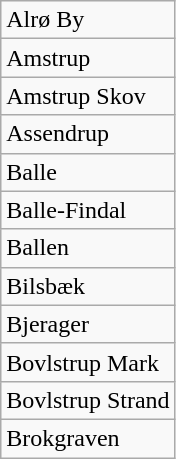<table class="wikitable" style="float:left; margin-right:1em">
<tr>
<td>Alrø By</td>
</tr>
<tr>
<td>Amstrup</td>
</tr>
<tr>
<td>Amstrup Skov</td>
</tr>
<tr>
<td>Assendrup</td>
</tr>
<tr>
<td>Balle</td>
</tr>
<tr>
<td>Balle-Findal</td>
</tr>
<tr>
<td>Ballen</td>
</tr>
<tr>
<td>Bilsbæk</td>
</tr>
<tr>
<td>Bjerager</td>
</tr>
<tr>
<td>Bovlstrup Mark</td>
</tr>
<tr>
<td>Bovlstrup Strand</td>
</tr>
<tr>
<td>Brokgraven</td>
</tr>
</table>
